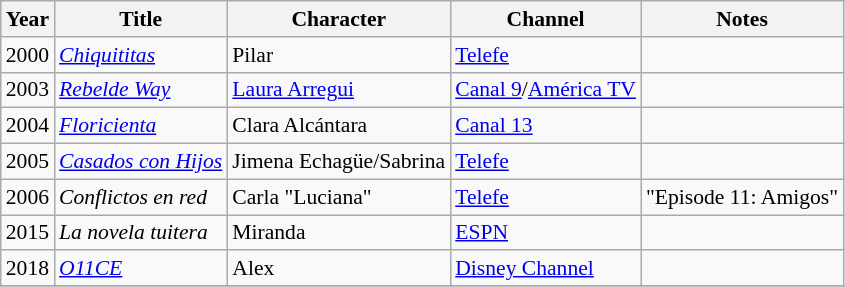<table class="wikitable" style="font-size: 90%;">
<tr>
<th>Year</th>
<th>Title</th>
<th>Character</th>
<th>Channel</th>
<th>Notes</th>
</tr>
<tr>
<td>2000</td>
<td><em><a href='#'>Chiquititas</a></em></td>
<td>Pilar</td>
<td><a href='#'>Telefe</a></td>
<td></td>
</tr>
<tr>
<td>2003</td>
<td><em><a href='#'>Rebelde Way</a></em></td>
<td><a href='#'>Laura Arregui</a></td>
<td><a href='#'>Canal 9</a>/<a href='#'>América TV</a></td>
<td></td>
</tr>
<tr>
<td>2004</td>
<td><em><a href='#'>Floricienta</a></em></td>
<td>Clara Alcántara</td>
<td><a href='#'>Canal 13</a></td>
<td></td>
</tr>
<tr>
<td>2005</td>
<td><a href='#'><em>Casados con Hijos</em></a></td>
<td>Jimena Echagüe/Sabrina</td>
<td><a href='#'>Telefe</a></td>
<td></td>
</tr>
<tr>
<td>2006</td>
<td><em>Conflictos en red</em></td>
<td>Carla "Luciana"</td>
<td><a href='#'>Telefe</a></td>
<td>"Episode 11: Amigos"</td>
</tr>
<tr>
<td>2015</td>
<td><em>La novela tuitera</em></td>
<td>Miranda</td>
<td><a href='#'>ESPN</a></td>
<td></td>
</tr>
<tr>
<td>2018</td>
<td><em><a href='#'>O11CE</a></em></td>
<td>Alex</td>
<td><a href='#'>Disney Channel</a></td>
<td></td>
</tr>
<tr>
</tr>
</table>
